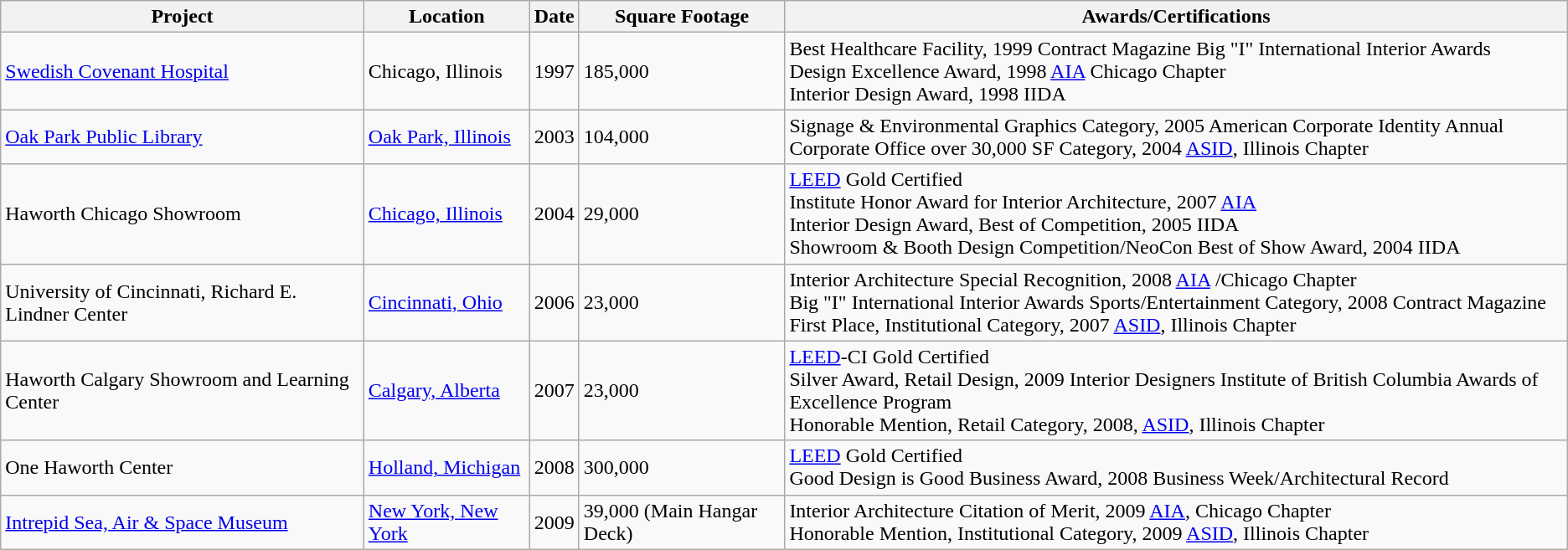<table class="wikitable">
<tr>
<th>Project</th>
<th>Location</th>
<th>Date</th>
<th>Square Footage</th>
<th>Awards/Certifications</th>
</tr>
<tr>
<td><a href='#'>Swedish Covenant Hospital</a></td>
<td>Chicago, Illinois</td>
<td>1997</td>
<td>185,000</td>
<td>Best Healthcare Facility, 1999  Contract Magazine Big "I" International Interior Awards<br>Design Excellence Award, 1998  <a href='#'>AIA</a> Chicago Chapter<br>Interior Design Award, 1998  IIDA</td>
</tr>
<tr>
<td><a href='#'>Oak Park Public Library</a></td>
<td><a href='#'>Oak Park, Illinois</a></td>
<td>2003</td>
<td>104,000</td>
<td>Signage & Environmental Graphics Category, 2005 American Corporate Identity Annual<br>Corporate Office over 30,000 SF Category, 2004 <a href='#'>ASID</a>, Illinois Chapter</td>
</tr>
<tr>
<td>Haworth Chicago Showroom</td>
<td><a href='#'>Chicago, Illinois</a></td>
<td>2004</td>
<td>29,000</td>
<td><a href='#'>LEED</a> Gold Certified<br>Institute Honor Award for Interior Architecture, 2007  <a href='#'>AIA</a><br>Interior Design Award, Best of Competition, 2005  IIDA <br>Showroom & Booth Design Competition/NeoCon Best of Show Award, 2004  IIDA</td>
</tr>
<tr>
<td>University of Cincinnati, Richard E. Lindner Center</td>
<td><a href='#'>Cincinnati, Ohio</a></td>
<td>2006</td>
<td>23,000</td>
<td>Interior Architecture Special Recognition, 2008 <a href='#'>AIA</a> /Chicago Chapter<br>Big "I" International Interior Awards Sports/Entertainment Category, 2008 Contract Magazine<br>First Place, Institutional Category, 2007 <a href='#'>ASID</a>, Illinois Chapter</td>
</tr>
<tr>
<td>Haworth Calgary Showroom and Learning Center</td>
<td><a href='#'>Calgary, Alberta</a></td>
<td>2007</td>
<td>23,000</td>
<td><a href='#'>LEED</a>-CI Gold Certified<br>Silver Award, Retail Design, 2009 Interior Designers Institute of British Columbia Awards of Excellence Program<br>Honorable Mention, Retail Category, 2008, <a href='#'>ASID</a>, Illinois Chapter</td>
</tr>
<tr>
<td>One Haworth Center</td>
<td><a href='#'>Holland, Michigan</a></td>
<td>2008</td>
<td>300,000</td>
<td><a href='#'>LEED</a> Gold Certified<br>Good Design is Good Business Award, 2008  Business Week/Architectural Record</td>
</tr>
<tr>
<td><a href='#'>Intrepid Sea, Air & Space Museum</a></td>
<td><a href='#'>New York, New York</a></td>
<td>2009</td>
<td>39,000 (Main Hangar Deck)</td>
<td>Interior Architecture Citation of Merit, 2009  <a href='#'>AIA</a>, Chicago Chapter<br>Honorable Mention, Institutional Category, 2009  <a href='#'>ASID</a>, Illinois Chapter</td>
</tr>
</table>
